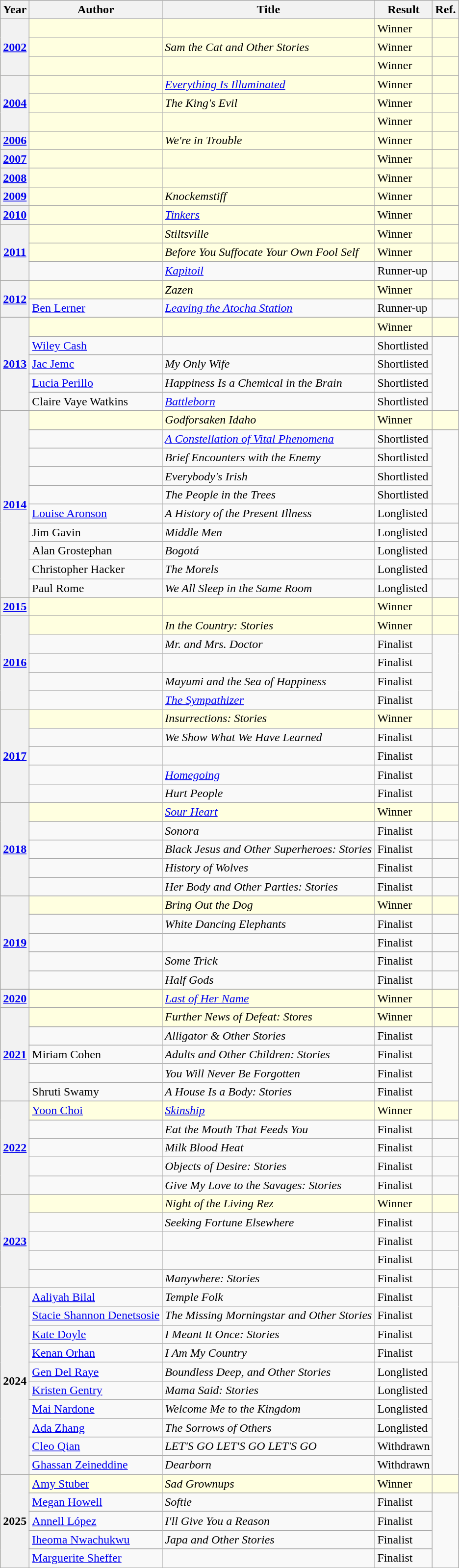<table class="wikitable sortable">
<tr>
<th>Year</th>
<th>Author</th>
<th>Title</th>
<th>Result</th>
<th>Ref.</th>
</tr>
<tr style="background:lightyellow">
<th rowspan="3"><a href='#'>2002</a></th>
<td></td>
<td><em></em></td>
<td>Winner</td>
<td></td>
</tr>
<tr style="background:lightyellow">
<td></td>
<td><em>Sam the Cat and Other Stories</em></td>
<td>Winner</td>
<td></td>
</tr>
<tr style="background:lightyellow">
<td></td>
<td><em></em></td>
<td>Winner</td>
<td></td>
</tr>
<tr style="background:lightyellow">
<th rowspan="3"><a href='#'>2004</a></th>
<td></td>
<td><em><a href='#'>Everything Is Illuminated</a></em></td>
<td>Winner</td>
<td></td>
</tr>
<tr style="background:lightyellow">
<td></td>
<td><em>The King's Evil</em></td>
<td>Winner</td>
<td></td>
</tr>
<tr style="background:lightyellow">
<td></td>
<td><em></em></td>
<td>Winner</td>
<td></td>
</tr>
<tr style="background:lightyellow">
<th><a href='#'>2006</a></th>
<td></td>
<td><em>We're in Trouble</em></td>
<td>Winner</td>
<td></td>
</tr>
<tr style="background:lightyellow">
<th><a href='#'>2007</a></th>
<td></td>
<td><em></em></td>
<td>Winner</td>
<td></td>
</tr>
<tr style="background:lightyellow">
<th><a href='#'>2008</a></th>
<td></td>
<td><em></em></td>
<td>Winner</td>
<td></td>
</tr>
<tr style="background:lightyellow">
<th><a href='#'>2009</a></th>
<td></td>
<td><em>Knockemstiff</em></td>
<td>Winner</td>
<td></td>
</tr>
<tr style="background:lightyellow">
<th><a href='#'>2010</a></th>
<td></td>
<td><em><a href='#'>Tinkers</a></em></td>
<td>Winner</td>
<td></td>
</tr>
<tr style="background:lightyellow">
<th rowspan="3"><a href='#'>2011</a></th>
<td></td>
<td><em>Stiltsville</em></td>
<td>Winner</td>
<td></td>
</tr>
<tr style="background:lightyellow">
<td></td>
<td><em>Before You Suffocate Your Own Fool Self</em></td>
<td>Winner</td>
<td></td>
</tr>
<tr>
<td></td>
<td><em><a href='#'>Kapitoil</a></em></td>
<td>Runner-up</td>
<td></td>
</tr>
<tr style="background:lightyellow">
<th rowspan="2"><a href='#'>2012</a></th>
<td></td>
<td><em>Zazen</em></td>
<td>Winner</td>
<td></td>
</tr>
<tr>
<td><a href='#'>Ben Lerner</a></td>
<td><em><a href='#'>Leaving the Atocha Station</a></em></td>
<td>Runner-up</td>
<td></td>
</tr>
<tr style="background:lightyellow">
<th rowspan="5"><a href='#'>2013</a></th>
<td></td>
<td><em></em></td>
<td>Winner</td>
<td></td>
</tr>
<tr>
<td><a href='#'>Wiley Cash</a></td>
<td><em></em></td>
<td>Shortlisted</td>
<td rowspan="4"></td>
</tr>
<tr>
<td><a href='#'>Jac Jemc</a></td>
<td><em>My Only Wife</em></td>
<td>Shortlisted</td>
</tr>
<tr>
<td><a href='#'>Lucia Perillo</a></td>
<td><em>Happiness Is a Chemical in the Brain</em></td>
<td>Shortlisted</td>
</tr>
<tr>
<td>Claire Vaye Watkins</td>
<td><em><a href='#'>Battleborn</a></em></td>
<td>Shortlisted</td>
</tr>
<tr style="background:lightyellow">
<th rowspan="10"><a href='#'>2014</a></th>
<td></td>
<td><em>Godforsaken Idaho</em></td>
<td>Winner</td>
<td></td>
</tr>
<tr>
<td></td>
<td><em><a href='#'>A Constellation of Vital Phenomena</a></em></td>
<td>Shortlisted</td>
<td rowspan="4"></td>
</tr>
<tr>
<td></td>
<td><em>Brief Encounters</em> <em>with the Enemy</em></td>
<td>Shortlisted</td>
</tr>
<tr>
<td></td>
<td><em>Everybody's Irish</em></td>
<td>Shortlisted</td>
</tr>
<tr>
<td></td>
<td><em>The People in the Trees</em></td>
<td>Shortlisted</td>
</tr>
<tr>
<td><a href='#'>Louise Aronson</a></td>
<td><em>A History of the Present Illness</em></td>
<td>Longlisted</td>
<td></td>
</tr>
<tr>
<td>Jim Gavin</td>
<td><em>Middle Men</em></td>
<td>Longlisted</td>
<td></td>
</tr>
<tr>
<td>Alan Grostephan</td>
<td><em>Bogotá</em></td>
<td>Longlisted</td>
<td></td>
</tr>
<tr>
<td>Christopher Hacker</td>
<td><em>The Morels</em></td>
<td>Longlisted</td>
<td></td>
</tr>
<tr>
<td>Paul Rome</td>
<td><em>We All Sleep</em> <em>in the Same Room</em></td>
<td>Longlisted</td>
<td></td>
</tr>
<tr style="background:lightyellow">
<th><a href='#'>2015</a></th>
<td></td>
<td><em></em></td>
<td>Winner</td>
<td></td>
</tr>
<tr style="background:lightyellow">
<th rowspan="5"><a href='#'>2016</a></th>
<td></td>
<td><em>In the Country: Stories</em></td>
<td>Winner</td>
<td></td>
</tr>
<tr>
<td></td>
<td><em>Mr. and Mrs. Doctor</em></td>
<td>Finalist</td>
<td rowspan="4"></td>
</tr>
<tr>
<td></td>
<td><em></em></td>
<td>Finalist</td>
</tr>
<tr>
<td></td>
<td><em>Mayumi and the Sea of Happiness</em></td>
<td>Finalist</td>
</tr>
<tr>
<td></td>
<td><em><a href='#'>The Sympathizer</a></em></td>
<td>Finalist</td>
</tr>
<tr style="background:lightyellow">
<th rowspan="5"><a href='#'>2017</a></th>
<td></td>
<td><em>Insurrections: Stories</em></td>
<td>Winner</td>
<td></td>
</tr>
<tr>
<td></td>
<td><em>We Show What We Have Learned</em></td>
<td>Finalist</td>
<td></td>
</tr>
<tr>
<td></td>
<td><em></em></td>
<td>Finalist</td>
<td></td>
</tr>
<tr>
<td></td>
<td><em><a href='#'>Homegoing</a></em></td>
<td>Finalist</td>
<td></td>
</tr>
<tr>
<td></td>
<td><em>Hurt People</em></td>
<td>Finalist</td>
<td></td>
</tr>
<tr style="background:lightyellow">
<th rowspan="5"><a href='#'>2018</a></th>
<td></td>
<td><em><a href='#'>Sour Heart</a></em></td>
<td>Winner</td>
<td></td>
</tr>
<tr>
<td></td>
<td><em>Sonora</em></td>
<td>Finalist</td>
<td></td>
</tr>
<tr>
<td></td>
<td><em>Black Jesus and Other Superheroes: Stories</em></td>
<td>Finalist</td>
<td></td>
</tr>
<tr>
<td></td>
<td><em>History of Wolves</em></td>
<td>Finalist</td>
<td></td>
</tr>
<tr>
<td></td>
<td><em>Her Body and Other Parties: Stories</em></td>
<td>Finalist</td>
<td></td>
</tr>
<tr style="background:lightyellow">
<th rowspan="5"><a href='#'>2019</a></th>
<td></td>
<td><em>Bring Out the Dog</em></td>
<td>Winner</td>
<td></td>
</tr>
<tr>
<td></td>
<td><em>White Dancing Elephants</em></td>
<td>Finalist</td>
<td></td>
</tr>
<tr>
<td></td>
<td><em></em></td>
<td>Finalist</td>
<td></td>
</tr>
<tr>
<td></td>
<td><em>Some Trick</em></td>
<td>Finalist</td>
<td></td>
</tr>
<tr>
<td></td>
<td><em>Half Gods</em></td>
<td>Finalist</td>
<td></td>
</tr>
<tr style="background:lightyellow">
<th><a href='#'>2020</a></th>
<td></td>
<td><em><a href='#'>Last of Her Name</a></em></td>
<td>Winner</td>
<td></td>
</tr>
<tr style="background:lightyellow">
<th rowspan="5"><a href='#'>2021</a></th>
<td></td>
<td><em>Further News of Defeat: Stores</em></td>
<td>Winner</td>
<td></td>
</tr>
<tr>
<td></td>
<td><em>Alligator & Other Stories</em></td>
<td>Finalist</td>
<td rowspan="4"></td>
</tr>
<tr>
<td>Miriam Cohen</td>
<td><em>Adults and Other Children: Stories</em></td>
<td>Finalist</td>
</tr>
<tr>
<td></td>
<td><em>You Will Never Be Forgotten</em></td>
<td>Finalist</td>
</tr>
<tr>
<td>Shruti Swamy</td>
<td><em>A House Is a Body: Stories</em></td>
<td>Finalist</td>
</tr>
<tr style="background:lightyellow">
<th rowspan="5"><a href='#'>2022</a></th>
<td><a href='#'>Yoon Choi</a></td>
<td><em><a href='#'>Skinship</a></em></td>
<td>Winner</td>
<td></td>
</tr>
<tr>
<td></td>
<td><em>Eat the Mouth That Feeds You</em></td>
<td>Finalist</td>
<td></td>
</tr>
<tr>
<td></td>
<td><em>Milk Blood Heat</em></td>
<td>Finalist</td>
<td></td>
</tr>
<tr>
<td></td>
<td><em>Objects of Desire: Stories</em></td>
<td>Finalist</td>
<td></td>
</tr>
<tr>
<td></td>
<td><em>Give My Love to the Savages: Stories</em></td>
<td>Finalist</td>
<td></td>
</tr>
<tr style="background:lightyellow">
<th rowspan="5"><a href='#'>2023</a></th>
<td></td>
<td><em>Night of the Living Rez</em></td>
<td>Winner</td>
<td></td>
</tr>
<tr>
<td></td>
<td><em>Seeking Fortune Elsewhere</em></td>
<td>Finalist</td>
<td></td>
</tr>
<tr>
<td></td>
<td><em></em></td>
<td>Finalist</td>
<td></td>
</tr>
<tr>
<td></td>
<td><em></em></td>
<td>Finalist</td>
<td></td>
</tr>
<tr>
<td></td>
<td><em>Manywhere: Stories</em></td>
<td>Finalist</td>
<td></td>
</tr>
<tr>
<th rowspan="10">2024</th>
<td><a href='#'>Aaliyah Bilal</a></td>
<td><em>Temple Folk</em></td>
<td>Finalist</td>
<td rowspan="4"></td>
</tr>
<tr>
<td><a href='#'>Stacie Shannon Denetsosie</a></td>
<td><em>The Missing Morningstar and Other Stories</em></td>
<td>Finalist</td>
</tr>
<tr>
<td><a href='#'>Kate Doyle</a></td>
<td><em>I Meant It Once: Stories</em></td>
<td>Finalist</td>
</tr>
<tr>
<td><a href='#'>Kenan Orhan</a></td>
<td><em>I Am My Country</em></td>
<td>Finalist</td>
</tr>
<tr>
<td><a href='#'>Gen Del Raye</a></td>
<td><em>Boundless Deep, and Other Stories</em></td>
<td>Longlisted</td>
<td rowspan="6"></td>
</tr>
<tr>
<td><a href='#'>Kristen Gentry</a></td>
<td><em>Mama Said: Stories</em></td>
<td>Longlisted</td>
</tr>
<tr>
<td><a href='#'>Mai Nardone</a></td>
<td><em>Welcome Me to the Kingdom</em></td>
<td>Longlisted</td>
</tr>
<tr>
<td><a href='#'>Ada Zhang</a></td>
<td><em>The Sorrows of Others</em></td>
<td>Longlisted</td>
</tr>
<tr>
<td><a href='#'>Cleo Qian</a></td>
<td><em>LET'S GO LET'S GO LET'S GO</em></td>
<td>Withdrawn</td>
</tr>
<tr>
<td><a href='#'>Ghassan Zeineddine</a></td>
<td><em>Dearborn</em></td>
<td>Withdrawn</td>
</tr>
<tr style="background:lightyellow">
<th rowspan="5">2025</th>
<td><a href='#'>Amy Stuber</a></td>
<td><em>Sad Grownups</em></td>
<td>Winner</td>
<td></td>
</tr>
<tr>
<td><a href='#'>Megan Howell</a></td>
<td><em>Softie</em></td>
<td>Finalist</td>
<td rowspan="4"></td>
</tr>
<tr>
<td><a href='#'>Annell López</a></td>
<td><em>I'll Give You a Reason</em></td>
<td>Finalist</td>
</tr>
<tr>
<td><a href='#'>Iheoma Nwachukwu</a></td>
<td><em>Japa and Other Stories</em></td>
<td>Finalist</td>
</tr>
<tr>
<td><a href='#'>Marguerite Sheffer</a></td>
<td><em></em></td>
<td>Finalist</td>
</tr>
</table>
